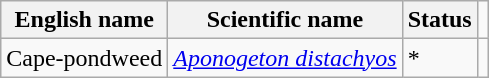<table class="wikitable" |>
<tr>
<th>English name</th>
<th>Scientific name</th>
<th>Status</th>
</tr>
<tr>
<td>Cape-pondweed</td>
<td><em><a href='#'>Aponogeton distachyos</a></em></td>
<td>*</td>
<td></td>
</tr>
</table>
